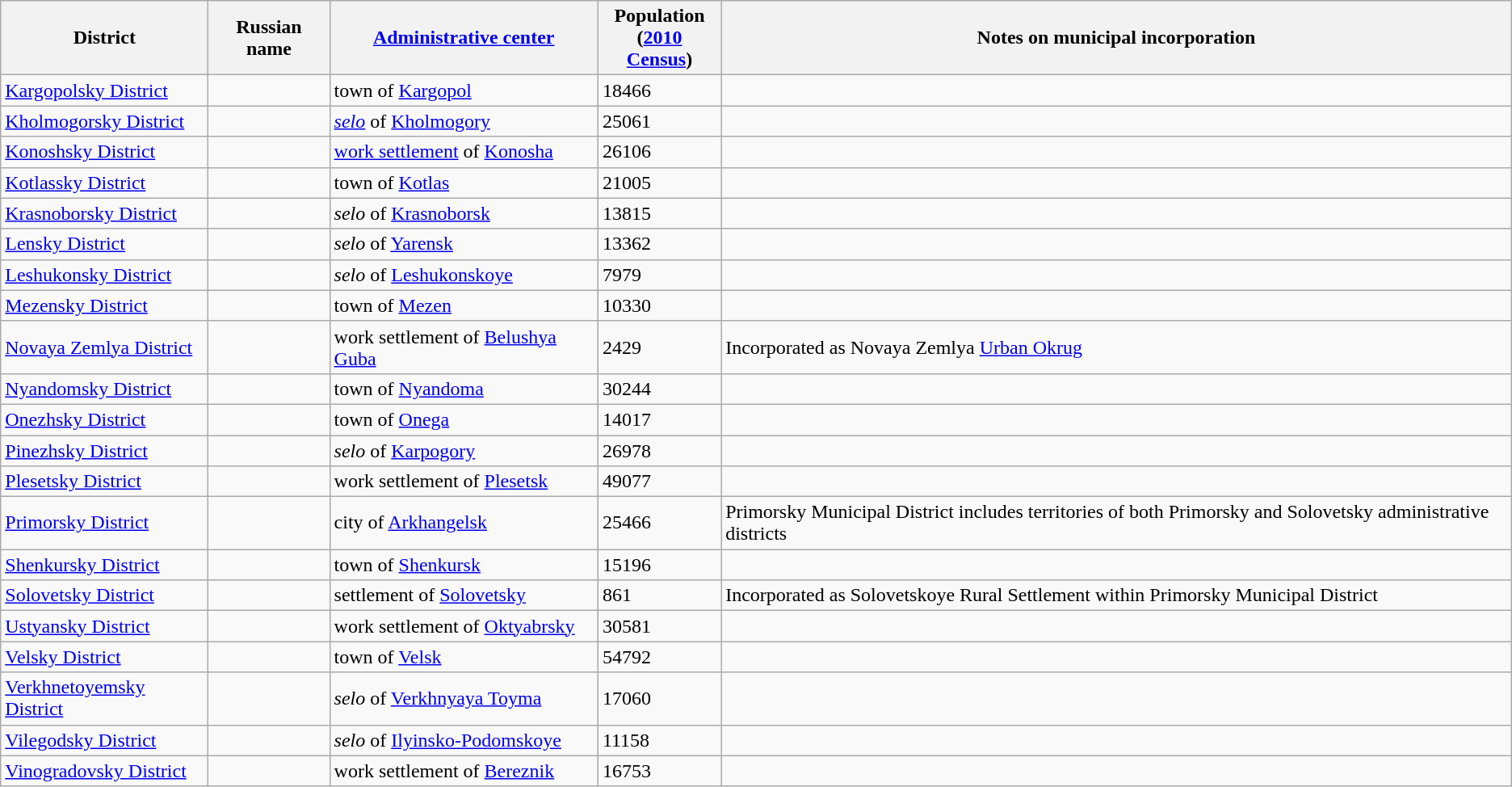<table class="wikitable sortable">
<tr>
<th>District</th>
<th>Russian name</th>
<th><a href='#'>Administrative center</a></th>
<th>Population<br>(<a href='#'>2010 Census</a>)</th>
<th class="unsortable">Notes on municipal incorporation</th>
</tr>
<tr>
<td><a href='#'>Kargopolsky District</a></td>
<td></td>
<td>town of <a href='#'>Kargopol</a></td>
<td>18466</td>
<td></td>
</tr>
<tr>
<td><a href='#'>Kholmogorsky District</a></td>
<td></td>
<td><em><a href='#'>selo</a></em> of <a href='#'>Kholmogory</a></td>
<td>25061</td>
<td></td>
</tr>
<tr>
<td><a href='#'>Konoshsky District</a></td>
<td></td>
<td><a href='#'>work settlement</a> of <a href='#'>Konosha</a></td>
<td>26106</td>
<td></td>
</tr>
<tr>
<td><a href='#'>Kotlassky District</a></td>
<td></td>
<td>town of <a href='#'>Kotlas</a></td>
<td>21005</td>
<td></td>
</tr>
<tr>
<td><a href='#'>Krasnoborsky District</a></td>
<td></td>
<td><em>selo</em> of <a href='#'>Krasnoborsk</a></td>
<td>13815</td>
<td></td>
</tr>
<tr>
<td><a href='#'>Lensky District</a></td>
<td></td>
<td><em>selo</em> of <a href='#'>Yarensk</a></td>
<td>13362</td>
<td></td>
</tr>
<tr>
<td><a href='#'>Leshukonsky District</a></td>
<td></td>
<td><em>selo</em> of <a href='#'>Leshukonskoye</a></td>
<td>7979</td>
<td></td>
</tr>
<tr>
<td><a href='#'>Mezensky District</a></td>
<td></td>
<td>town of <a href='#'>Mezen</a></td>
<td>10330</td>
<td></td>
</tr>
<tr>
<td><a href='#'>Novaya Zemlya District</a></td>
<td></td>
<td>work settlement of <a href='#'>Belushya Guba</a></td>
<td>2429</td>
<td>Incorporated as Novaya Zemlya <a href='#'>Urban Okrug</a></td>
</tr>
<tr>
<td><a href='#'>Nyandomsky District</a></td>
<td></td>
<td>town of <a href='#'>Nyandoma</a></td>
<td>30244</td>
<td></td>
</tr>
<tr>
<td><a href='#'>Onezhsky District</a></td>
<td></td>
<td>town of <a href='#'>Onega</a></td>
<td>14017</td>
<td></td>
</tr>
<tr>
<td><a href='#'>Pinezhsky District</a></td>
<td></td>
<td><em>selo</em> of <a href='#'>Karpogory</a></td>
<td>26978</td>
<td></td>
</tr>
<tr>
<td><a href='#'>Plesetsky District</a></td>
<td></td>
<td>work settlement of <a href='#'>Plesetsk</a></td>
<td>49077</td>
<td></td>
</tr>
<tr>
<td><a href='#'>Primorsky District</a></td>
<td></td>
<td>city of <a href='#'>Arkhangelsk</a></td>
<td>25466</td>
<td>Primorsky Municipal District includes territories of both Primorsky and Solovetsky administrative districts</td>
</tr>
<tr>
<td><a href='#'>Shenkursky District</a></td>
<td></td>
<td>town of <a href='#'>Shenkursk</a></td>
<td>15196</td>
<td></td>
</tr>
<tr>
<td><a href='#'>Solovetsky District</a></td>
<td></td>
<td>settlement of <a href='#'>Solovetsky</a></td>
<td>861</td>
<td>Incorporated as Solovetskoye Rural Settlement within Primorsky Municipal District</td>
</tr>
<tr>
<td><a href='#'>Ustyansky District</a></td>
<td></td>
<td>work settlement of <a href='#'>Oktyabrsky</a></td>
<td>30581</td>
<td></td>
</tr>
<tr>
<td><a href='#'>Velsky District</a></td>
<td></td>
<td>town of <a href='#'>Velsk</a></td>
<td>54792</td>
<td></td>
</tr>
<tr>
<td><a href='#'>Verkhnetoyemsky District</a></td>
<td></td>
<td><em>selo</em> of <a href='#'>Verkhnyaya Toyma</a></td>
<td>17060</td>
<td></td>
</tr>
<tr>
<td><a href='#'>Vilegodsky District</a></td>
<td></td>
<td><em>selo</em> of <a href='#'>Ilyinsko-Podomskoye</a></td>
<td>11158</td>
<td></td>
</tr>
<tr>
<td><a href='#'>Vinogradovsky District</a></td>
<td></td>
<td>work settlement of <a href='#'>Bereznik</a></td>
<td>16753</td>
<td></td>
</tr>
</table>
